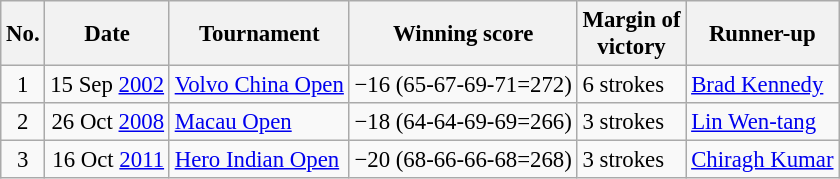<table class="wikitable" style="font-size:95%;">
<tr>
<th>No.</th>
<th>Date</th>
<th>Tournament</th>
<th>Winning score</th>
<th>Margin of<br>victory</th>
<th>Runner-up</th>
</tr>
<tr>
<td align=center>1</td>
<td align=right>15 Sep <a href='#'>2002</a></td>
<td><a href='#'>Volvo China Open</a></td>
<td>−16 (65-67-69-71=272)</td>
<td>6 strokes</td>
<td> <a href='#'>Brad Kennedy</a></td>
</tr>
<tr>
<td align=center>2</td>
<td align=right>26 Oct <a href='#'>2008</a></td>
<td><a href='#'>Macau Open</a></td>
<td>−18 (64-64-69-69=266)</td>
<td>3 strokes</td>
<td> <a href='#'>Lin Wen-tang</a></td>
</tr>
<tr>
<td align=center>3</td>
<td align=right>16 Oct <a href='#'>2011</a></td>
<td><a href='#'>Hero Indian Open</a></td>
<td>−20 (68-66-66-68=268)</td>
<td>3 strokes</td>
<td> <a href='#'>Chiragh Kumar</a></td>
</tr>
</table>
